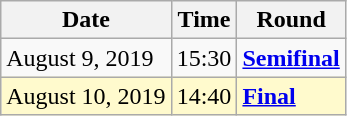<table class="wikitable">
<tr>
<th>Date</th>
<th>Time</th>
<th>Round</th>
</tr>
<tr>
<td>August 9, 2019</td>
<td>15:30</td>
<td><strong><a href='#'>Semifinal</a></strong></td>
</tr>
<tr style=background:lemonchiffon>
<td>August 10, 2019</td>
<td>14:40</td>
<td><strong><a href='#'>Final</a></strong></td>
</tr>
</table>
